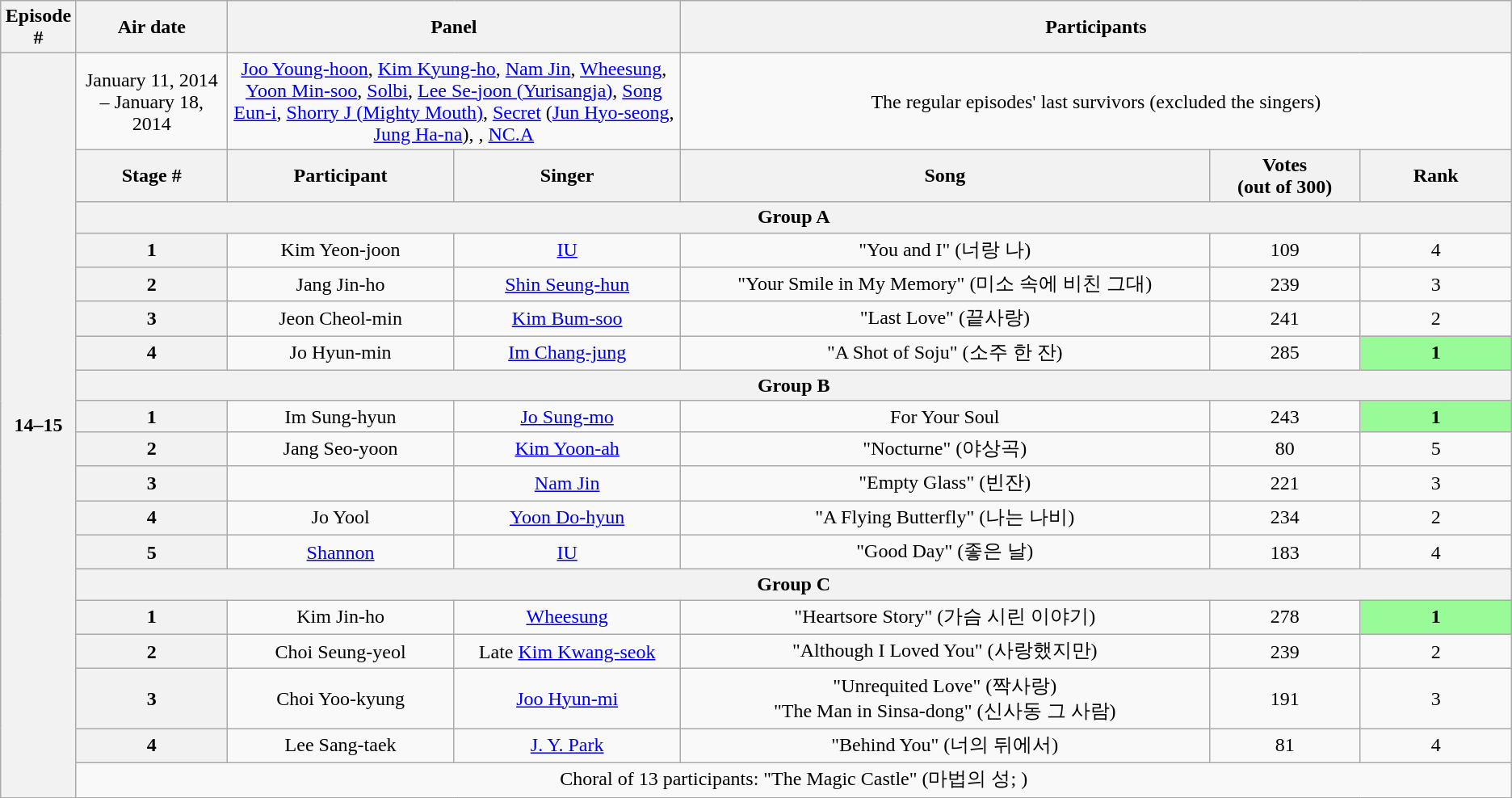<table class="wikitable" style="text-align:center;">
<tr>
<th width="5%">Episode #</th>
<th width="10%">Air date</th>
<th colspan="2">Panel</th>
<th colspan="3">Participants</th>
</tr>
<tr>
<th rowspan="19">14–15</th>
<td>January 11, 2014 – January 18, 2014</td>
<td colspan="2"><a href='#'>Joo Young-hoon</a>, <a href='#'>Kim Kyung-ho</a>, <a href='#'>Nam Jin</a>, <a href='#'>Wheesung</a>, <a href='#'>Yoon Min-soo</a>, <a href='#'>Solbi</a>, <a href='#'>Lee Se-joon (Yurisangja)</a>, <a href='#'>Song Eun-i</a>, <a href='#'>Shorry J (Mighty Mouth)</a>, <a href='#'>Secret</a> (<a href='#'>Jun Hyo-seong</a>, <a href='#'>Jung Ha-na</a>), , <a href='#'>NC.A</a></td>
<td colspan="3">The regular episodes' last survivors (excluded the singers)</td>
</tr>
<tr>
<th>Stage #</th>
<th width="15%">Participant</th>
<th width="15%">Singer</th>
<th width="35%">Song</th>
<th width="10%">Votes<br>(out of 300)</th>
<th width="10%">Rank</th>
</tr>
<tr>
<th colspan="6">Group A</th>
</tr>
<tr>
<th>1</th>
<td>Kim Yeon-joon</td>
<td><a href='#'>IU</a></td>
<td>"You and I" (너랑 나)</td>
<td>109</td>
<td>4</td>
</tr>
<tr>
<th>2</th>
<td>Jang Jin-ho</td>
<td><a href='#'>Shin Seung-hun</a></td>
<td>"Your Smile in My Memory" (미소 속에 비친 그대)</td>
<td>239</td>
<td>3</td>
</tr>
<tr>
<th>3</th>
<td>Jeon Cheol-min</td>
<td><a href='#'>Kim Bum-soo</a></td>
<td>"Last Love" (끝사랑)</td>
<td>241</td>
<td>2</td>
</tr>
<tr>
<th>4</th>
<td>Jo Hyun-min</td>
<td><a href='#'>Im Chang-jung</a></td>
<td>"A Shot of Soju" (소주 한 잔)</td>
<td>285</td>
<td bgcolor="palegreen"><strong>1</strong></td>
</tr>
<tr>
<th colspan="6">Group B</th>
</tr>
<tr>
<th>1</th>
<td>Im Sung-hyun</td>
<td><a href='#'>Jo Sung-mo</a></td>
<td>For Your Soul</td>
<td>243</td>
<td bgcolor="palegreen"><strong>1</strong></td>
</tr>
<tr>
<th>2</th>
<td>Jang Seo-yoon</td>
<td><a href='#'>Kim Yoon-ah</a></td>
<td>"Nocturne" (야상곡)</td>
<td>80</td>
<td>5</td>
</tr>
<tr>
<th>3</th>
<td></td>
<td><a href='#'>Nam Jin</a></td>
<td>"Empty Glass" (빈잔)</td>
<td>221</td>
<td>3</td>
</tr>
<tr>
<th>4</th>
<td>Jo Yool</td>
<td><a href='#'>Yoon Do-hyun</a></td>
<td>"A Flying Butterfly" (나는 나비)</td>
<td>234</td>
<td>2</td>
</tr>
<tr>
<th>5</th>
<td><a href='#'>Shannon</a></td>
<td><a href='#'>IU</a></td>
<td>"Good Day" (좋은 날)</td>
<td>183</td>
<td>4</td>
</tr>
<tr>
<th colspan="7">Group C</th>
</tr>
<tr>
<th>1</th>
<td>Kim Jin-ho</td>
<td><a href='#'>Wheesung</a></td>
<td>"Heartsore Story" (가슴 시린 이야기)</td>
<td>278</td>
<td bgcolor="palegreen"><strong>1</strong></td>
</tr>
<tr>
<th>2</th>
<td>Choi Seung-yeol</td>
<td>Late <a href='#'>Kim Kwang-seok</a></td>
<td>"Although I Loved You" (사랑했지만)</td>
<td>239</td>
<td>2</td>
</tr>
<tr>
<th>3</th>
<td>Choi Yoo-kyung</td>
<td><a href='#'>Joo Hyun-mi</a></td>
<td>"Unrequited Love" (짝사랑)<br>"The Man in Sinsa-dong" (신사동 그 사람)</td>
<td>191</td>
<td>3</td>
</tr>
<tr>
<th>4</th>
<td>Lee Sang-taek</td>
<td><a href='#'>J. Y. Park</a></td>
<td>"Behind You" (너의 뒤에서)</td>
<td>81</td>
<td>4</td>
</tr>
<tr>
<td colspan="6">Choral of 13 participants: "The Magic Castle" (마법의 성; )</td>
</tr>
</table>
